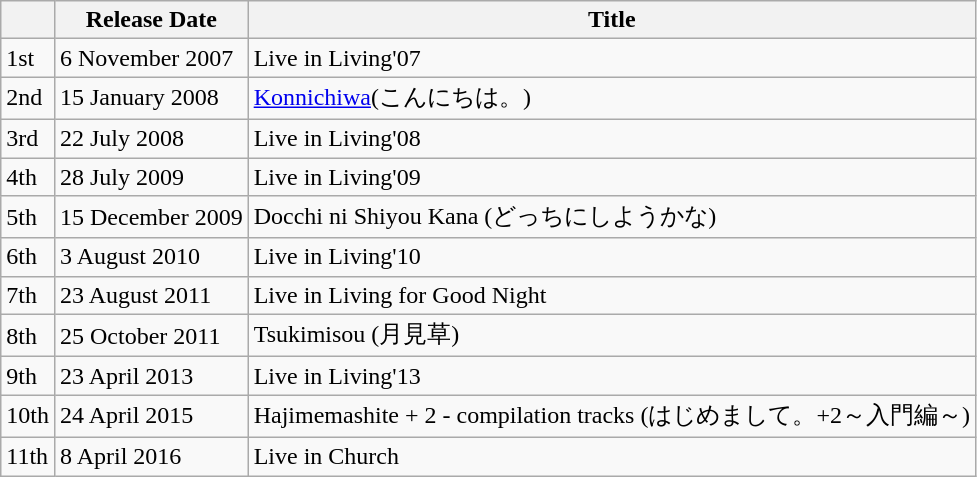<table class="wikitable sortable">
<tr>
<th></th>
<th>Release Date</th>
<th>Title</th>
</tr>
<tr>
<td>1st</td>
<td>6 November 2007</td>
<td>Live in Living'07</td>
</tr>
<tr>
<td>2nd</td>
<td>15 January 2008</td>
<td><a href='#'>Konnichiwa</a>(こんにちは。)</td>
</tr>
<tr>
<td>3rd</td>
<td>22 July 2008</td>
<td>Live in Living'08</td>
</tr>
<tr>
<td>4th</td>
<td>28 July 2009</td>
<td>Live in Living'09</td>
</tr>
<tr>
<td>5th</td>
<td>15 December 2009</td>
<td>Docchi ni Shiyou Kana (どっちにしようかな)</td>
</tr>
<tr>
<td>6th</td>
<td>3 August 2010</td>
<td>Live in Living'10</td>
</tr>
<tr>
<td>7th</td>
<td>23 August 2011</td>
<td>Live in Living for Good Night</td>
</tr>
<tr>
<td>8th</td>
<td>25 October 2011</td>
<td>Tsukimisou (月見草)</td>
</tr>
<tr>
<td>9th</td>
<td>23 April 2013</td>
<td>Live in Living'13</td>
</tr>
<tr>
<td>10th</td>
<td>24 April 2015</td>
<td>Hajimemashite + 2 - compilation tracks (はじめまして。+2～入門編～)</td>
</tr>
<tr>
<td>11th</td>
<td>8 April 2016</td>
<td>Live in Church</td>
</tr>
</table>
